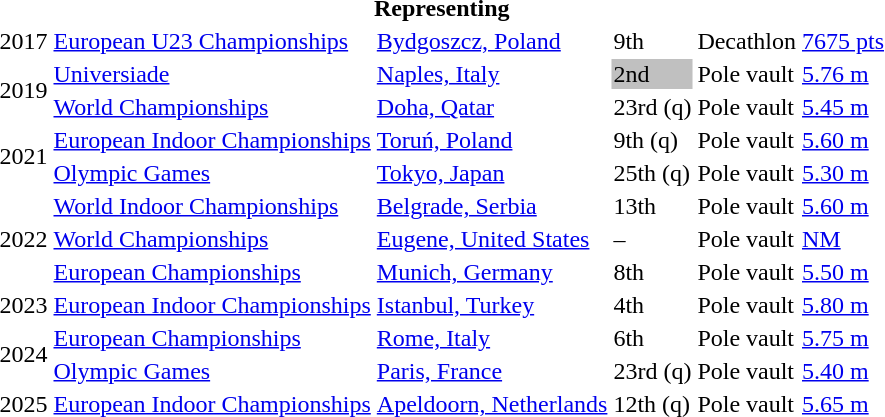<table>
<tr>
<th colspan="6">Representing </th>
</tr>
<tr>
<td>2017</td>
<td><a href='#'>European U23 Championships</a></td>
<td><a href='#'>Bydgoszcz, Poland</a></td>
<td>9th</td>
<td>Decathlon</td>
<td><a href='#'>7675 pts</a></td>
</tr>
<tr>
<td rowspan=2>2019</td>
<td><a href='#'>Universiade</a></td>
<td><a href='#'>Naples, Italy</a></td>
<td bgcolor=silver>2nd</td>
<td>Pole vault</td>
<td><a href='#'>5.76 m</a></td>
</tr>
<tr>
<td><a href='#'>World Championships</a></td>
<td><a href='#'>Doha, Qatar</a></td>
<td>23rd (q)</td>
<td>Pole vault</td>
<td><a href='#'>5.45 m</a></td>
</tr>
<tr>
<td rowspan=2>2021</td>
<td><a href='#'>European Indoor Championships</a></td>
<td><a href='#'>Toruń, Poland</a></td>
<td>9th (q)</td>
<td>Pole vault</td>
<td><a href='#'>5.60 m</a></td>
</tr>
<tr>
<td><a href='#'>Olympic Games</a></td>
<td><a href='#'>Tokyo, Japan</a></td>
<td>25th (q)</td>
<td>Pole vault</td>
<td><a href='#'>5.30 m</a></td>
</tr>
<tr>
<td rowspan=3>2022</td>
<td><a href='#'>World Indoor Championships</a></td>
<td><a href='#'>Belgrade, Serbia</a></td>
<td>13th</td>
<td>Pole vault</td>
<td><a href='#'>5.60 m</a></td>
</tr>
<tr>
<td><a href='#'>World Championships</a></td>
<td><a href='#'>Eugene, United States</a></td>
<td>–</td>
<td>Pole vault</td>
<td><a href='#'>NM</a></td>
</tr>
<tr>
<td><a href='#'>European Championships</a></td>
<td><a href='#'>Munich, Germany</a></td>
<td>8th</td>
<td>Pole vault</td>
<td><a href='#'>5.50 m</a></td>
</tr>
<tr>
<td>2023</td>
<td><a href='#'>European Indoor Championships</a></td>
<td><a href='#'>Istanbul, Turkey</a></td>
<td>4th</td>
<td>Pole vault</td>
<td><a href='#'>5.80 m</a></td>
</tr>
<tr>
<td rowspan=2>2024</td>
<td><a href='#'>European Championships</a></td>
<td><a href='#'>Rome, Italy</a></td>
<td>6th</td>
<td>Pole vault</td>
<td><a href='#'>5.75 m</a></td>
</tr>
<tr>
<td><a href='#'>Olympic Games</a></td>
<td><a href='#'>Paris, France</a></td>
<td>23rd (q)</td>
<td>Pole vault</td>
<td><a href='#'>5.40 m</a></td>
</tr>
<tr>
<td>2025</td>
<td><a href='#'>European Indoor Championships</a></td>
<td><a href='#'>Apeldoorn, Netherlands</a></td>
<td>12th (q)</td>
<td>Pole vault</td>
<td><a href='#'>5.65 m</a></td>
</tr>
</table>
